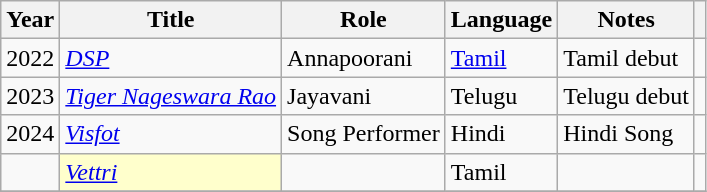<table class="wikitable plainrowheaders sortable" style="margin-right: 0;">
<tr>
<th scope="col">Year</th>
<th scope="col">Title</th>
<th scope="col">Role</th>
<th scope="col">Language</th>
<th scope="col" class="unsortable">Notes</th>
<th scope="col" class="unsortable"></th>
</tr>
<tr>
<td>2022</td>
<td><em><a href='#'>DSP</a></em></td>
<td>Annapoorani</td>
<td><a href='#'>Tamil</a></td>
<td>Tamil debut</td>
<td></td>
</tr>
<tr>
<td>2023</td>
<td><em><a href='#'>Tiger Nageswara Rao</a></em></td>
<td>Jayavani</td>
<td>Telugu</td>
<td>Telugu debut</td>
<td></td>
</tr>
<tr>
<td>2024</td>
<td><em><a href='#'>Visfot</a></em></td>
<td>Song Performer</td>
<td>Hindi</td>
<td>Hindi Song</td>
<td></td>
</tr>
<tr>
<td></td>
<td style="background:#FFFFCC;"><em><a href='#'>Vettri</a></em></td>
<td></td>
<td>Tamil</td>
<td></td>
<td></td>
</tr>
<tr>
</tr>
</table>
